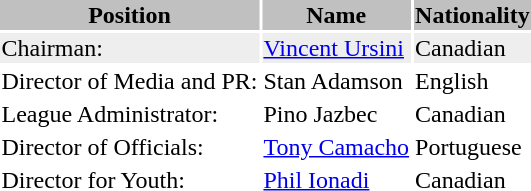<table class="toccolours">
<tr style="background:silver;">
<th>Position</th>
<th>Name</th>
<th>Nationality</th>
</tr>
<tr style="background:#eee;">
<td>Chairman:</td>
<td><a href='#'>Vincent Ursini</a></td>
<td> Canadian</td>
</tr>
<tr>
<td>Director of Media and PR:</td>
<td>Stan Adamson</td>
<td> English</td>
</tr>
<tr>
<td>League Administrator:</td>
<td>Pino Jazbec</td>
<td> Canadian</td>
</tr>
<tr>
<td>Director of Officials:</td>
<td><a href='#'>Tony Camacho</a></td>
<td> Portuguese</td>
</tr>
<tr>
<td>Director for Youth:</td>
<td><a href='#'>Phil Ionadi</a></td>
<td> Canadian</td>
</tr>
<tr>
</tr>
</table>
